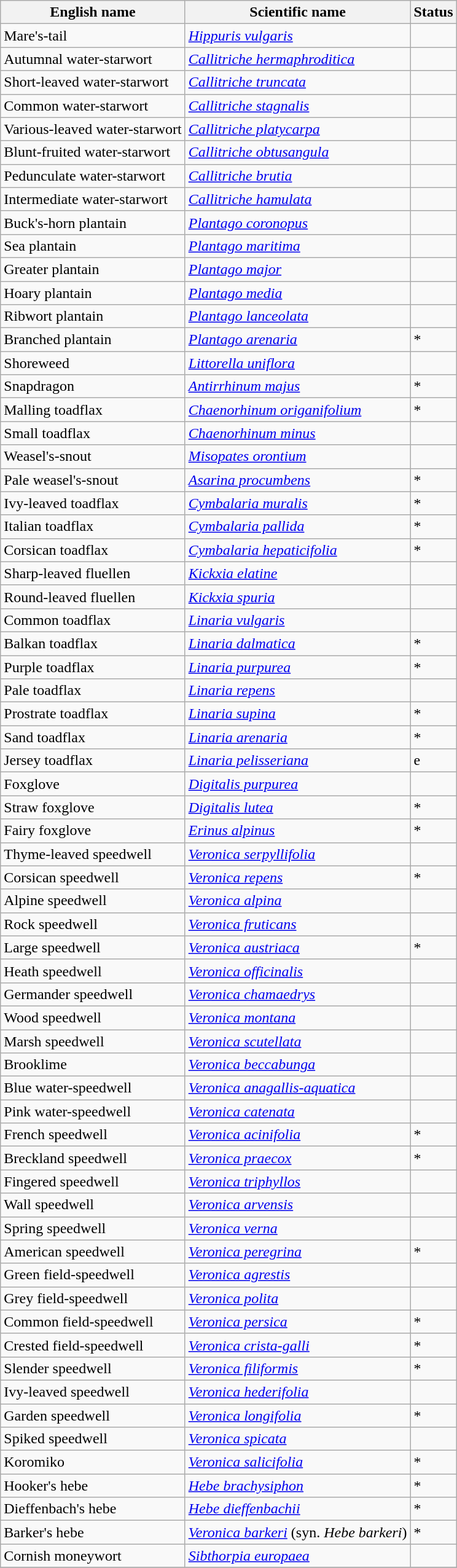<table class="wikitable" |>
<tr>
<th>English name</th>
<th>Scientific name</th>
<th>Status</th>
</tr>
<tr>
<td>Mare's-tail</td>
<td><em><a href='#'>Hippuris vulgaris</a></em></td>
<td></td>
</tr>
<tr>
<td>Autumnal water-starwort</td>
<td><em><a href='#'>Callitriche hermaphroditica</a></em></td>
<td></td>
</tr>
<tr>
<td>Short-leaved water-starwort</td>
<td><em><a href='#'>Callitriche truncata</a></em></td>
<td></td>
</tr>
<tr>
<td>Common water-starwort</td>
<td><em><a href='#'>Callitriche stagnalis</a></em></td>
<td></td>
</tr>
<tr>
<td>Various-leaved water-starwort</td>
<td><em><a href='#'>Callitriche platycarpa</a></em></td>
<td></td>
</tr>
<tr>
<td>Blunt-fruited water-starwort</td>
<td><em><a href='#'>Callitriche obtusangula</a></em></td>
<td></td>
</tr>
<tr>
<td>Pedunculate water-starwort</td>
<td><em><a href='#'>Callitriche brutia</a></em></td>
<td></td>
</tr>
<tr>
<td>Intermediate water-starwort</td>
<td><em><a href='#'>Callitriche hamulata</a></em></td>
<td></td>
</tr>
<tr>
<td>Buck's-horn plantain</td>
<td><em><a href='#'>Plantago coronopus</a></em></td>
<td></td>
</tr>
<tr>
<td>Sea plantain</td>
<td><em><a href='#'>Plantago maritima</a></em></td>
<td></td>
</tr>
<tr>
<td>Greater plantain</td>
<td><em><a href='#'>Plantago major</a></em></td>
<td></td>
</tr>
<tr>
<td>Hoary plantain</td>
<td><em><a href='#'>Plantago media</a></em></td>
<td></td>
</tr>
<tr>
<td>Ribwort plantain</td>
<td><em><a href='#'>Plantago lanceolata</a></em></td>
<td></td>
</tr>
<tr>
<td>Branched plantain</td>
<td><em><a href='#'>Plantago arenaria</a></em></td>
<td>*</td>
</tr>
<tr>
<td>Shoreweed</td>
<td><em><a href='#'>Littorella uniflora</a></em></td>
<td></td>
</tr>
<tr>
<td>Snapdragon</td>
<td><em><a href='#'>Antirrhinum majus</a></em></td>
<td>*</td>
</tr>
<tr>
<td>Malling toadflax</td>
<td><em><a href='#'>Chaenorhinum origanifolium</a></em></td>
<td>*</td>
</tr>
<tr>
<td>Small toadflax</td>
<td><em><a href='#'>Chaenorhinum minus</a></em></td>
<td></td>
</tr>
<tr>
<td>Weasel's-snout</td>
<td><em><a href='#'>Misopates orontium</a></em></td>
<td></td>
</tr>
<tr>
<td>Pale weasel's-snout</td>
<td><em><a href='#'>Asarina procumbens</a></em></td>
<td>*</td>
</tr>
<tr>
<td>Ivy-leaved toadflax</td>
<td><em><a href='#'>Cymbalaria muralis</a></em></td>
<td>*</td>
</tr>
<tr>
<td>Italian toadflax</td>
<td><em><a href='#'>Cymbalaria pallida</a></em></td>
<td>*</td>
</tr>
<tr>
<td>Corsican toadflax</td>
<td><em><a href='#'>Cymbalaria hepaticifolia</a></em></td>
<td>*</td>
</tr>
<tr>
<td>Sharp-leaved fluellen</td>
<td><em><a href='#'>Kickxia elatine</a></em></td>
<td></td>
</tr>
<tr>
<td>Round-leaved fluellen</td>
<td><em><a href='#'>Kickxia spuria</a></em></td>
<td></td>
</tr>
<tr>
<td>Common toadflax</td>
<td><em><a href='#'>Linaria vulgaris</a></em></td>
<td></td>
</tr>
<tr>
<td>Balkan toadflax</td>
<td><em><a href='#'>Linaria dalmatica</a></em></td>
<td>*</td>
</tr>
<tr>
<td>Purple toadflax</td>
<td><em><a href='#'>Linaria purpurea</a></em></td>
<td>*</td>
</tr>
<tr>
<td>Pale toadflax</td>
<td><em><a href='#'>Linaria repens</a></em></td>
<td></td>
</tr>
<tr>
<td>Prostrate toadflax</td>
<td><em><a href='#'>Linaria supina</a></em></td>
<td>*</td>
</tr>
<tr>
<td>Sand toadflax</td>
<td><em><a href='#'>Linaria arenaria</a></em></td>
<td>*</td>
</tr>
<tr>
<td>Jersey toadflax</td>
<td><em><a href='#'>Linaria pelisseriana</a></em></td>
<td>e</td>
</tr>
<tr>
<td>Foxglove</td>
<td><em><a href='#'>Digitalis purpurea</a></em></td>
<td></td>
</tr>
<tr>
<td>Straw foxglove</td>
<td><em><a href='#'>Digitalis lutea</a></em></td>
<td>*</td>
</tr>
<tr>
<td>Fairy foxglove</td>
<td><em><a href='#'>Erinus alpinus</a></em></td>
<td>*</td>
</tr>
<tr>
<td>Thyme-leaved speedwell</td>
<td><em><a href='#'>Veronica serpyllifolia</a></em></td>
<td></td>
</tr>
<tr>
<td>Corsican speedwell</td>
<td><em><a href='#'>Veronica repens</a></em></td>
<td>*</td>
</tr>
<tr>
<td>Alpine speedwell</td>
<td><em><a href='#'>Veronica alpina</a></em></td>
<td></td>
</tr>
<tr>
<td>Rock speedwell</td>
<td><em><a href='#'>Veronica fruticans</a></em></td>
<td></td>
</tr>
<tr>
<td>Large speedwell</td>
<td><em><a href='#'>Veronica austriaca</a></em></td>
<td>*</td>
</tr>
<tr>
<td>Heath speedwell</td>
<td><em><a href='#'>Veronica officinalis</a></em></td>
<td></td>
</tr>
<tr>
<td>Germander speedwell</td>
<td><em><a href='#'>Veronica chamaedrys</a></em></td>
<td></td>
</tr>
<tr>
<td>Wood speedwell</td>
<td><em><a href='#'>Veronica montana</a></em></td>
<td></td>
</tr>
<tr>
<td>Marsh speedwell</td>
<td><em><a href='#'>Veronica scutellata</a></em></td>
<td></td>
</tr>
<tr>
<td>Brooklime</td>
<td><em><a href='#'>Veronica beccabunga</a></em></td>
<td></td>
</tr>
<tr>
<td>Blue water-speedwell</td>
<td><em><a href='#'>Veronica anagallis-aquatica</a></em></td>
<td></td>
</tr>
<tr>
<td>Pink water-speedwell</td>
<td><em><a href='#'>Veronica catenata</a></em></td>
<td></td>
</tr>
<tr>
<td>French speedwell</td>
<td><em><a href='#'>Veronica acinifolia</a></em></td>
<td>*</td>
</tr>
<tr>
<td>Breckland speedwell</td>
<td><em><a href='#'>Veronica praecox</a></em></td>
<td>*</td>
</tr>
<tr>
<td>Fingered speedwell</td>
<td><em><a href='#'>Veronica triphyllos</a></em></td>
<td></td>
</tr>
<tr>
<td>Wall speedwell</td>
<td><em><a href='#'>Veronica arvensis</a></em></td>
<td></td>
</tr>
<tr>
<td>Spring speedwell</td>
<td><em><a href='#'>Veronica verna</a></em></td>
<td></td>
</tr>
<tr>
<td>American speedwell</td>
<td><em><a href='#'>Veronica peregrina</a></em></td>
<td>*</td>
</tr>
<tr>
<td>Green field-speedwell</td>
<td><em><a href='#'>Veronica agrestis</a></em></td>
<td></td>
</tr>
<tr>
<td>Grey field-speedwell</td>
<td><em><a href='#'>Veronica polita</a></em></td>
<td></td>
</tr>
<tr>
<td>Common field-speedwell</td>
<td><em><a href='#'>Veronica persica</a></em></td>
<td>*</td>
</tr>
<tr>
<td>Crested field-speedwell</td>
<td><em><a href='#'>Veronica crista-galli</a></em></td>
<td>*</td>
</tr>
<tr>
<td>Slender speedwell</td>
<td><em><a href='#'>Veronica filiformis</a></em></td>
<td>*</td>
</tr>
<tr>
<td>Ivy-leaved speedwell</td>
<td><em><a href='#'>Veronica hederifolia</a></em></td>
<td></td>
</tr>
<tr>
<td>Garden speedwell</td>
<td><em><a href='#'>Veronica longifolia</a></em></td>
<td>*</td>
</tr>
<tr>
<td>Spiked speedwell</td>
<td><em><a href='#'>Veronica spicata</a></em></td>
<td></td>
</tr>
<tr>
<td>Koromiko</td>
<td><em><a href='#'>Veronica salicifolia</a></em></td>
<td>*</td>
</tr>
<tr>
<td>Hooker's hebe</td>
<td><em><a href='#'>Hebe brachysiphon</a></em></td>
<td>*</td>
</tr>
<tr>
<td>Dieffenbach's hebe</td>
<td><em><a href='#'>Hebe dieffenbachii</a></em></td>
<td>*</td>
</tr>
<tr>
<td>Barker's hebe</td>
<td><em><a href='#'>Veronica barkeri</a></em> (syn. <em>Hebe barkeri</em>)</td>
<td>*</td>
</tr>
<tr>
<td>Cornish moneywort</td>
<td><em><a href='#'>Sibthorpia europaea</a></em></td>
<td></td>
</tr>
<tr>
</tr>
</table>
